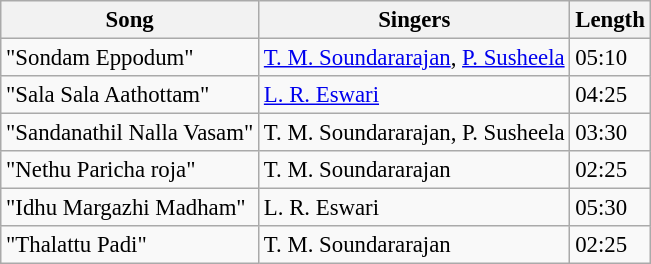<table class="wikitable" style="font-size:95%;">
<tr>
<th>Song</th>
<th>Singers</th>
<th>Length</th>
</tr>
<tr>
<td>"Sondam Eppodum"</td>
<td><a href='#'>T. M. Soundararajan</a>, <a href='#'>P. Susheela</a></td>
<td>05:10</td>
</tr>
<tr>
<td>"Sala Sala Aathottam"</td>
<td><a href='#'>L. R. Eswari</a></td>
<td>04:25</td>
</tr>
<tr>
<td>"Sandanathil Nalla Vasam"</td>
<td>T. M. Soundararajan, P. Susheela</td>
<td>03:30</td>
</tr>
<tr>
<td>"Nethu Paricha roja"</td>
<td>T. M. Soundararajan</td>
<td>02:25</td>
</tr>
<tr>
<td>"Idhu Margazhi Madham"</td>
<td>L. R. Eswari</td>
<td>05:30</td>
</tr>
<tr>
<td>"Thalattu Padi"</td>
<td>T. M. Soundararajan</td>
<td>02:25</td>
</tr>
</table>
